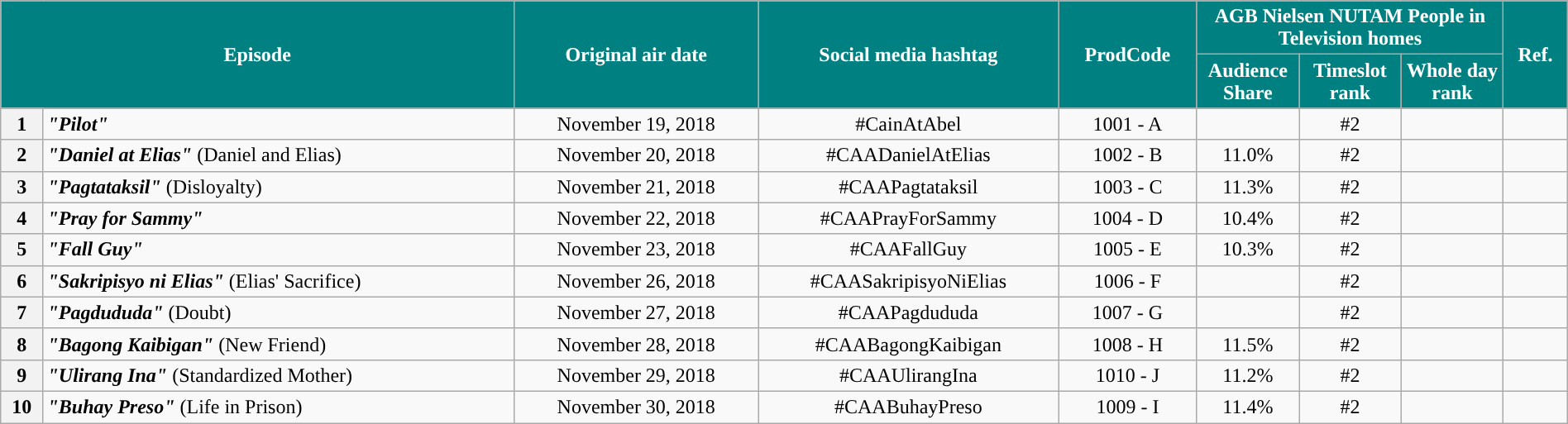<table class="wikitable" style="text-align:center; font-size:100%; line-height:18px;" width="100%">
<tr>
<th style="background-color:#008080; color:#ffffff;" colspan="2" rowspan="2">Episode</th>
<th style="background-color:#008080; color:white" rowspan="2">Original air date</th>
<th style="background-color:#008080; color:white" rowspan="2">Social media hashtag</th>
<th style="background-color:#008080; color:#ffffff;" rowspan="2">ProdCode</th>
<th style="background-color:#008080; color:#ffffff;" colspan="3">AGB Nielsen NUTAM People in Television homes</th>
<th style="background-color:#008080; color:#ffffff;" rowspan="2">Ref.</th>
</tr>
<tr>
<th style="background-color:#008080; width:75px; color:#ffffff;">Audience Share</th>
<th style="background-color:#008080; width:75px; color:#ffffff;">Timeslot<br>rank</th>
<th style="background-color:#008080; width:75px; color:#ffffff;">Whole day<br>rank</th>
</tr>
<tr>
<th>1</th>
<td style="text-align: left;"><strong><em>"Pilot"</em></strong></td>
<td>November 19, 2018</td>
<td>#CainAtAbel</td>
<td>1001 - A</td>
<td></td>
<td>#2</td>
<td></td>
<td></td>
</tr>
<tr>
<th>2</th>
<td style="text-align: left;"><strong><em>"Daniel at Elias"</em></strong> (Daniel and Elias)</td>
<td>November 20, 2018</td>
<td>#CAADanielAtElias</td>
<td>1002 - B</td>
<td>11.0%</td>
<td>#2</td>
<td></td>
<td></td>
</tr>
<tr>
<th>3</th>
<td style="text-align: left;"><strong><em>"Pagtataksil"</em></strong> (Disloyalty)</td>
<td>November 21, 2018</td>
<td>#CAAPagtataksil</td>
<td>1003 - C</td>
<td>11.3%</td>
<td>#2</td>
<td></td>
<td></td>
</tr>
<tr>
<th>4</th>
<td style="text-align: left;"><strong><em>"Pray for Sammy"</em></strong></td>
<td>November 22, 2018</td>
<td>#CAAPrayForSammy</td>
<td>1004 - D</td>
<td>10.4%</td>
<td>#2</td>
<td></td>
<td></td>
</tr>
<tr>
<th>5</th>
<td style="text-align: left;"><strong><em>"Fall Guy"</em></strong></td>
<td>November 23, 2018</td>
<td>#CAAFallGuy</td>
<td>1005 - E</td>
<td>10.3%</td>
<td>#2</td>
<td></td>
<td></td>
</tr>
<tr>
<th>6</th>
<td style="text-align: left;"><strong><em>"Sakripisyo ni Elias"</em></strong> (Elias' Sacrifice)</td>
<td>November 26, 2018</td>
<td>#CAASakripisyoNiElias</td>
<td>1006 - F</td>
<td></td>
<td>#2</td>
<td></td>
<td></td>
</tr>
<tr>
<th>7</th>
<td style="text-align: left;"><strong><em>"Pagdududa"</em></strong> (Doubt)</td>
<td>November 27, 2018</td>
<td>#CAAPagdududa</td>
<td>1007 - G</td>
<td></td>
<td>#2</td>
<td></td>
<td></td>
</tr>
<tr>
<th>8</th>
<td style="text-align: left;"><strong><em>"Bagong Kaibigan"</em></strong> (New Friend)</td>
<td>November 28, 2018</td>
<td>#CAABagongKaibigan</td>
<td>1008 - H</td>
<td>11.5%</td>
<td>#2</td>
<td></td>
<td></td>
</tr>
<tr>
<th>9</th>
<td style="text-align: left;"><strong><em>"Ulirang Ina"</em></strong> (Standardized Mother)</td>
<td>November 29, 2018</td>
<td>#CAAUlirangIna</td>
<td>1010 - J</td>
<td>11.2%</td>
<td>#2</td>
<td></td>
<td></td>
</tr>
<tr>
<th>10</th>
<td style="text-align: left;"><strong><em>"Buhay Preso"</em></strong> (Life in Prison)</td>
<td>November 30, 2018</td>
<td>#CAABuhayPreso</td>
<td>1009 - I</td>
<td>11.4%</td>
<td>#2</td>
<td></td>
<td></td>
</tr>
</table>
